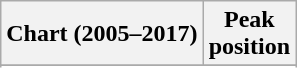<table class="wikitable sortable plainrowheaders" style="text-align:center">
<tr>
<th scope="col">Chart (2005–2017)</th>
<th scope="col">Peak<br>position</th>
</tr>
<tr>
</tr>
<tr>
</tr>
<tr>
</tr>
<tr>
</tr>
<tr>
</tr>
<tr>
</tr>
<tr>
</tr>
<tr>
</tr>
<tr>
</tr>
<tr>
</tr>
<tr>
</tr>
<tr>
</tr>
<tr>
</tr>
</table>
